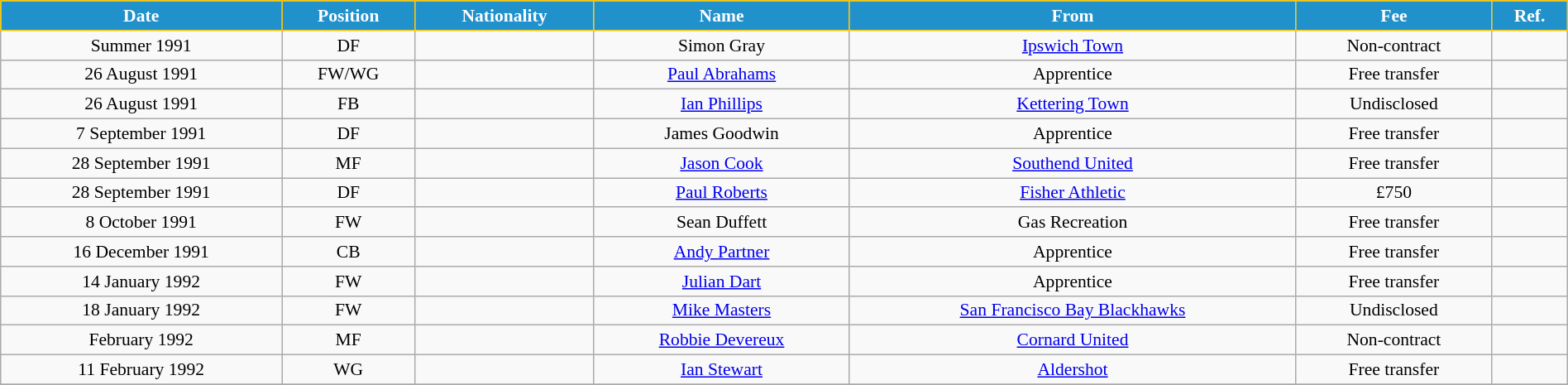<table class="wikitable" style="text-align:center; font-size:90%; width:100%;">
<tr>
<th style="background:#2191CC; color:white; border:1px solid #F7C408; text-align:center;">Date</th>
<th style="background:#2191CC; color:white; border:1px solid #F7C408; text-align:center;">Position</th>
<th style="background:#2191CC; color:white; border:1px solid #F7C408; text-align:center;">Nationality</th>
<th style="background:#2191CC; color:white; border:1px solid #F7C408; text-align:center;">Name</th>
<th style="background:#2191CC; color:white; border:1px solid #F7C408; text-align:center;">From</th>
<th style="background:#2191CC; color:white; border:1px solid #F7C408; text-align:center;">Fee</th>
<th style="background:#2191CC; color:white; border:1px solid #F7C408; text-align:center;">Ref.</th>
</tr>
<tr>
<td>Summer 1991</td>
<td>DF</td>
<td></td>
<td>Simon Gray</td>
<td> <a href='#'>Ipswich Town</a></td>
<td>Non-contract</td>
<td></td>
</tr>
<tr>
<td>26 August 1991</td>
<td>FW/WG</td>
<td></td>
<td><a href='#'>Paul Abrahams</a></td>
<td>Apprentice</td>
<td>Free transfer</td>
<td></td>
</tr>
<tr>
<td>26 August 1991</td>
<td>FB</td>
<td></td>
<td><a href='#'>Ian Phillips</a></td>
<td> <a href='#'>Kettering Town</a></td>
<td>Undisclosed</td>
<td></td>
</tr>
<tr>
<td>7 September 1991</td>
<td>DF</td>
<td></td>
<td>James Goodwin</td>
<td>Apprentice</td>
<td>Free transfer</td>
<td></td>
</tr>
<tr>
<td>28 September 1991</td>
<td>MF</td>
<td></td>
<td><a href='#'>Jason Cook</a></td>
<td> <a href='#'>Southend United</a></td>
<td>Free transfer</td>
<td></td>
</tr>
<tr>
<td>28 September 1991</td>
<td>DF</td>
<td></td>
<td><a href='#'>Paul Roberts</a></td>
<td> <a href='#'>Fisher Athletic</a></td>
<td>£750</td>
<td></td>
</tr>
<tr>
<td>8 October 1991</td>
<td>FW</td>
<td></td>
<td>Sean Duffett</td>
<td> Gas Recreation</td>
<td>Free transfer</td>
<td></td>
</tr>
<tr>
<td>16 December 1991</td>
<td>CB</td>
<td></td>
<td><a href='#'>Andy Partner</a></td>
<td>Apprentice</td>
<td>Free transfer</td>
<td></td>
</tr>
<tr>
<td>14 January 1992</td>
<td>FW</td>
<td></td>
<td><a href='#'>Julian Dart</a></td>
<td>Apprentice</td>
<td>Free transfer</td>
<td></td>
</tr>
<tr>
<td>18 January 1992</td>
<td>FW</td>
<td></td>
<td><a href='#'>Mike Masters</a></td>
<td> <a href='#'>San Francisco Bay Blackhawks</a></td>
<td>Undisclosed</td>
<td></td>
</tr>
<tr>
<td>February 1992</td>
<td>MF</td>
<td></td>
<td><a href='#'>Robbie Devereux</a></td>
<td> <a href='#'>Cornard United</a></td>
<td>Non-contract</td>
<td></td>
</tr>
<tr>
<td>11 February 1992</td>
<td>WG</td>
<td></td>
<td><a href='#'>Ian Stewart</a></td>
<td> <a href='#'>Aldershot</a></td>
<td>Free transfer</td>
<td></td>
</tr>
<tr>
</tr>
</table>
